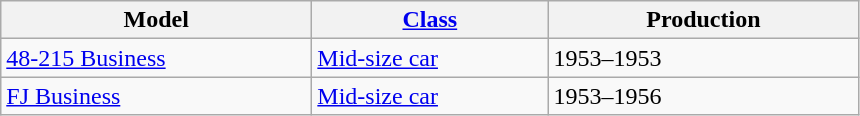<table class="wikitable">
<tr>
<th style="width:200px;">Model</th>
<th style="width:150px;"><a href='#'>Class</a></th>
<th style="width:200px;">Production</th>
</tr>
<tr>
<td valign="top"><a href='#'>48-215 Business</a></td>
<td valign="top"><a href='#'>Mid-size car</a></td>
<td valign="top">1953–1953</td>
</tr>
<tr>
<td valign="top"><a href='#'>FJ Business</a></td>
<td valign="top"><a href='#'>Mid-size car</a></td>
<td valign="top">1953–1956</td>
</tr>
</table>
